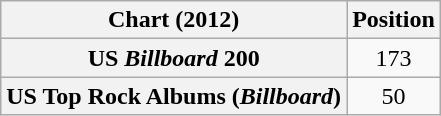<table class="wikitable sortable plainrowheaders" style="text-align:center">
<tr>
<th scope="col">Chart (2012)</th>
<th scope="col">Position</th>
</tr>
<tr>
<th scope="row">US <em>Billboard</em> 200</th>
<td>173</td>
</tr>
<tr>
<th scope="row">US Top Rock Albums (<em>Billboard</em>)</th>
<td>50</td>
</tr>
</table>
